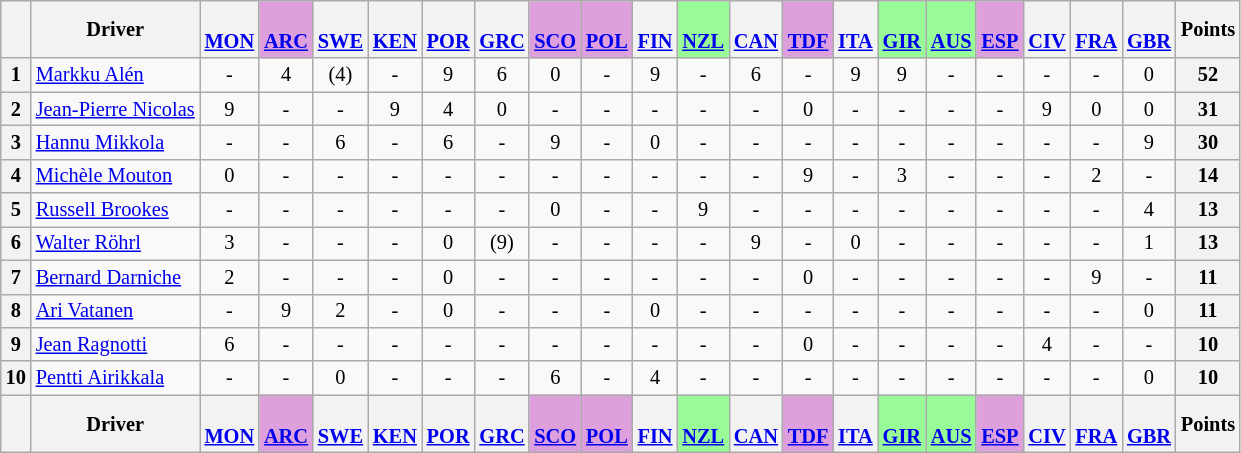<table class="wikitable" style="text-align:center; font-size:85%;">
<tr valign="top">
<th valign="middle"></th>
<th valign="middle">Driver</th>
<th colspan=1><br><a href='#'>MON</a></th>
<th colspan=1 style="background:plum"><br><a href='#'>ARC</a></th>
<th colspan=1><br><a href='#'>SWE</a></th>
<th colspan=1><br><a href='#'>KEN</a></th>
<th colspan=1><br><a href='#'>POR</a></th>
<th colspan=1><br><a href='#'>GRC</a></th>
<th colspan=1 style="background:plum"><br><a href='#'>SCO</a></th>
<th colspan=1 style="background:plum"><br><a href='#'>POL</a></th>
<th colspan=1><br><a href='#'>FIN</a></th>
<th colspan=1 style="background:palegreen"><br><a href='#'>NZL</a></th>
<th colspan=1><br><a href='#'>CAN</a></th>
<th colspan=1 style="background:plum"><br><a href='#'>TDF</a></th>
<th colspan=1><br><a href='#'>ITA</a></th>
<th colspan=1 style="background:palegreen"><br><a href='#'>GIR</a></th>
<th colspan=1 style="background:palegreen"><br><a href='#'>AUS</a></th>
<th colspan=1 style="background:plum"><br><a href='#'>ESP</a></th>
<th colspan=1><br><a href='#'>CIV</a></th>
<th colspan=1><br><a href='#'>FRA</a></th>
<th colspan=1><br><a href='#'>GBR</a></th>
<th colspan=1 valign="middle">Points</th>
</tr>
<tr>
<th>1</th>
<td align=left> <a href='#'>Markku Alén</a></td>
<td>-</td>
<td>4</td>
<td>(4)</td>
<td>-</td>
<td>9</td>
<td>6</td>
<td>0</td>
<td>-</td>
<td>9</td>
<td>-</td>
<td>6</td>
<td>-</td>
<td>9</td>
<td>9</td>
<td>-</td>
<td>-</td>
<td>-</td>
<td>-</td>
<td>0</td>
<th>52</th>
</tr>
<tr>
<th>2</th>
<td align=left> <a href='#'>Jean-Pierre Nicolas</a></td>
<td>9</td>
<td>-</td>
<td>-</td>
<td>9</td>
<td>4</td>
<td>0</td>
<td>-</td>
<td>-</td>
<td>-</td>
<td>-</td>
<td>-</td>
<td>0</td>
<td>-</td>
<td>-</td>
<td>-</td>
<td>-</td>
<td>9</td>
<td>0</td>
<td>0</td>
<th>31</th>
</tr>
<tr>
<th>3</th>
<td align=left> <a href='#'>Hannu Mikkola</a></td>
<td>-</td>
<td>-</td>
<td>6</td>
<td>-</td>
<td>6</td>
<td>-</td>
<td>9</td>
<td>-</td>
<td>0</td>
<td>-</td>
<td>-</td>
<td>-</td>
<td>-</td>
<td>-</td>
<td>-</td>
<td>-</td>
<td>-</td>
<td>-</td>
<td>9</td>
<th>30</th>
</tr>
<tr>
<th>4</th>
<td align=left> <a href='#'>Michèle Mouton</a></td>
<td>0</td>
<td>-</td>
<td>-</td>
<td>-</td>
<td>-</td>
<td>-</td>
<td>-</td>
<td>-</td>
<td>-</td>
<td>-</td>
<td>-</td>
<td>9</td>
<td>-</td>
<td>3</td>
<td>-</td>
<td>-</td>
<td>-</td>
<td>2</td>
<td>-</td>
<th>14</th>
</tr>
<tr>
<th>5</th>
<td align=left> <a href='#'>Russell Brookes</a></td>
<td>-</td>
<td>-</td>
<td>-</td>
<td>-</td>
<td>-</td>
<td>-</td>
<td>0</td>
<td>-</td>
<td>-</td>
<td>9</td>
<td>-</td>
<td>-</td>
<td>-</td>
<td>-</td>
<td>-</td>
<td>-</td>
<td>-</td>
<td>-</td>
<td>4</td>
<th>13</th>
</tr>
<tr>
<th>6</th>
<td align=left> <a href='#'>Walter Röhrl</a></td>
<td>3</td>
<td>-</td>
<td>-</td>
<td>-</td>
<td>0</td>
<td>(9)</td>
<td>-</td>
<td>-</td>
<td>-</td>
<td>-</td>
<td>9</td>
<td>-</td>
<td>0</td>
<td>-</td>
<td>-</td>
<td>-</td>
<td>-</td>
<td>-</td>
<td>1</td>
<th>13</th>
</tr>
<tr>
<th>7</th>
<td align=left> <a href='#'>Bernard Darniche</a></td>
<td>2</td>
<td>-</td>
<td>-</td>
<td>-</td>
<td>0</td>
<td>-</td>
<td>-</td>
<td>-</td>
<td>-</td>
<td>-</td>
<td>-</td>
<td>0</td>
<td>-</td>
<td>-</td>
<td>-</td>
<td>-</td>
<td>-</td>
<td>9</td>
<td>-</td>
<th>11</th>
</tr>
<tr>
<th>8</th>
<td align=left> <a href='#'>Ari Vatanen</a></td>
<td>-</td>
<td>9</td>
<td>2</td>
<td>-</td>
<td>0</td>
<td>-</td>
<td>-</td>
<td>-</td>
<td>0</td>
<td>-</td>
<td>-</td>
<td>-</td>
<td>-</td>
<td>-</td>
<td>-</td>
<td>-</td>
<td>-</td>
<td>-</td>
<td>0</td>
<th>11</th>
</tr>
<tr>
<th>9</th>
<td align=left> <a href='#'>Jean Ragnotti</a></td>
<td>6</td>
<td>-</td>
<td>-</td>
<td>-</td>
<td>-</td>
<td>-</td>
<td>-</td>
<td>-</td>
<td>-</td>
<td>-</td>
<td>-</td>
<td>0</td>
<td>-</td>
<td>-</td>
<td>-</td>
<td>-</td>
<td>4</td>
<td>-</td>
<td>-</td>
<th>10</th>
</tr>
<tr>
<th>10</th>
<td align=left> <a href='#'>Pentti Airikkala</a></td>
<td>-</td>
<td>-</td>
<td>0</td>
<td>-</td>
<td>-</td>
<td>-</td>
<td>6</td>
<td>-</td>
<td>4</td>
<td>-</td>
<td>-</td>
<td>-</td>
<td>-</td>
<td>-</td>
<td>-</td>
<td>-</td>
<td>-</td>
<td>-</td>
<td>0</td>
<th>10</th>
</tr>
<tr valign="top">
<th valign="middle"></th>
<th valign="middle">Driver</th>
<th colspan=1><br><a href='#'>MON</a></th>
<th colspan=1 style="background:plum"><br><a href='#'>ARC</a></th>
<th colspan=1><br><a href='#'>SWE</a></th>
<th colspan=1><br><a href='#'>KEN</a></th>
<th colspan=1><br><a href='#'>POR</a></th>
<th colspan=1><br><a href='#'>GRC</a></th>
<th colspan=1 style="background:plum"><br><a href='#'>SCO</a></th>
<th colspan=1 style="background:plum"><br><a href='#'>POL</a></th>
<th colspan=1><br><a href='#'>FIN</a></th>
<th colspan=1 style="background:palegreen"><br><a href='#'>NZL</a></th>
<th colspan=1><br><a href='#'>CAN</a></th>
<th colspan=1 style="background:plum"><br><a href='#'>TDF</a></th>
<th colspan=1><br><a href='#'>ITA</a></th>
<th colspan=1 style="background:palegreen"><br><a href='#'>GIR</a></th>
<th colspan=1 style="background:palegreen"><br><a href='#'>AUS</a></th>
<th colspan=1 style="background:plum"><br><a href='#'>ESP</a></th>
<th colspan=1><br><a href='#'>CIV</a></th>
<th colspan=1><br><a href='#'>FRA</a></th>
<th colspan=1><br><a href='#'>GBR</a></th>
<th colspan=1 valign="middle">Points</th>
</tr>
</table>
